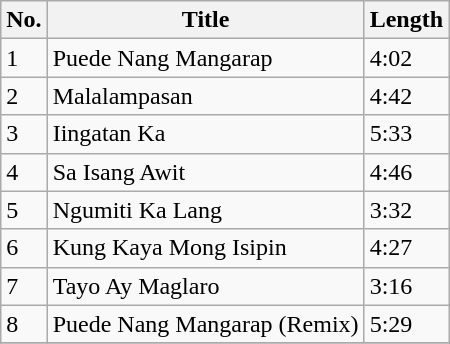<table class="wikitable sortable">
<tr>
<th>No.</th>
<th>Title</th>
<th>Length</th>
</tr>
<tr>
<td>1</td>
<td>Puede Nang Mangarap</td>
<td>4:02</td>
</tr>
<tr>
<td>2</td>
<td>Malalampasan</td>
<td>4:42</td>
</tr>
<tr>
<td>3</td>
<td>Iingatan Ka</td>
<td>5:33</td>
</tr>
<tr>
<td>4</td>
<td>Sa Isang Awit</td>
<td>4:46</td>
</tr>
<tr>
<td>5</td>
<td>Ngumiti Ka Lang</td>
<td>3:32</td>
</tr>
<tr>
<td>6</td>
<td>Kung Kaya Mong Isipin</td>
<td>4:27</td>
</tr>
<tr>
<td>7</td>
<td>Tayo Ay Maglaro</td>
<td>3:16</td>
</tr>
<tr>
<td>8</td>
<td>Puede Nang Mangarap (Remix)</td>
<td>5:29</td>
</tr>
<tr>
</tr>
</table>
